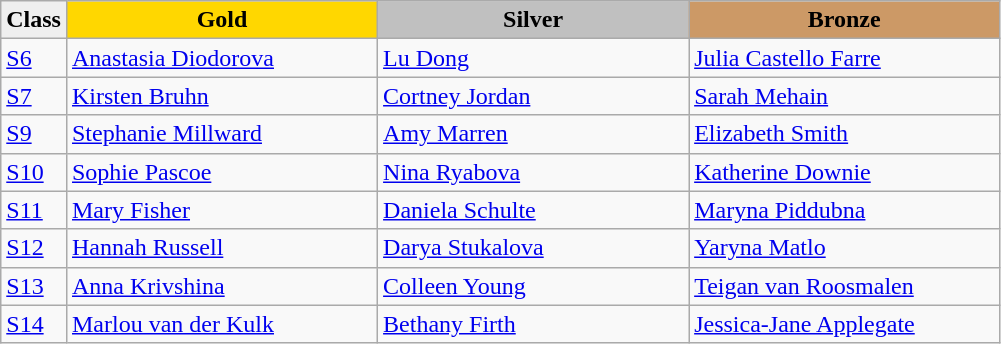<table class="wikitable" style="text-align:left">
<tr align="center">
<td bgcolor=efefef><strong>Class</strong></td>
<td width=200 bgcolor=gold><strong>Gold</strong></td>
<td width=200 bgcolor=silver><strong>Silver</strong></td>
<td width=200 bgcolor=CC9966><strong>Bronze</strong></td>
</tr>
<tr>
<td><a href='#'>S6</a></td>
<td><a href='#'>Anastasia Diodorova</a><br></td>
<td><a href='#'>Lu Dong</a><br></td>
<td><a href='#'>Julia Castello Farre</a><br></td>
</tr>
<tr>
<td><a href='#'>S7</a></td>
<td><a href='#'>Kirsten Bruhn</a><br></td>
<td><a href='#'>Cortney Jordan</a><br></td>
<td><a href='#'>Sarah Mehain</a><br></td>
</tr>
<tr>
<td><a href='#'>S9</a></td>
<td><a href='#'>Stephanie Millward</a><br></td>
<td><a href='#'>Amy Marren</a><br></td>
<td><a href='#'>Elizabeth Smith</a><br></td>
</tr>
<tr>
<td><a href='#'>S10</a></td>
<td><a href='#'>Sophie Pascoe</a><br></td>
<td><a href='#'>Nina Ryabova</a><br></td>
<td><a href='#'>Katherine Downie</a><br></td>
</tr>
<tr>
<td><a href='#'>S11</a></td>
<td><a href='#'>Mary Fisher</a><br></td>
<td><a href='#'>Daniela Schulte</a><br></td>
<td><a href='#'>Maryna Piddubna</a><br></td>
</tr>
<tr>
<td><a href='#'>S12</a></td>
<td><a href='#'>Hannah Russell</a><br></td>
<td><a href='#'>Darya Stukalova</a><br></td>
<td><a href='#'>Yaryna Matlo</a><br></td>
</tr>
<tr>
<td><a href='#'>S13</a></td>
<td><a href='#'>Anna Krivshina</a><br></td>
<td><a href='#'>Colleen Young</a><br></td>
<td><a href='#'>Teigan van Roosmalen</a><br></td>
</tr>
<tr>
<td><a href='#'>S14</a></td>
<td><a href='#'>Marlou van der Kulk</a><br></td>
<td><a href='#'>Bethany Firth</a><br></td>
<td><a href='#'>Jessica-Jane Applegate</a><br></td>
</tr>
</table>
